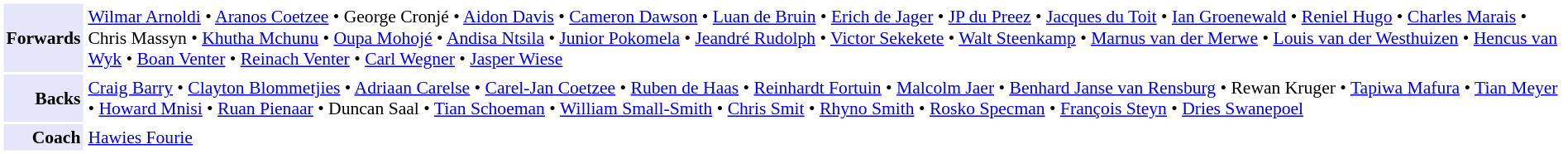<table cellpadding="2" style="border: 1px solid white; font-size:90%;">
<tr>
<td style="text-align:right;" bgcolor="lavender"><strong>Forwards</strong></td>
<td style="text-align:left;"><a href='#'>Wilmar Arnoldi</a> • <a href='#'>Aranos Coetzee</a> • George Cronjé • <a href='#'>Aidon Davis</a> • <a href='#'>Cameron Dawson</a> • <a href='#'>Luan de Bruin</a> • <a href='#'>Erich de Jager</a> • <a href='#'>JP du Preez</a> • <a href='#'>Jacques du Toit</a> • <a href='#'>Ian Groenewald</a> • <a href='#'>Reniel Hugo</a> • <a href='#'>Charles Marais</a> • Chris Massyn • <a href='#'>Khutha Mchunu</a> • <a href='#'>Oupa Mohojé</a> • <a href='#'>Andisa Ntsila</a> • <a href='#'>Junior Pokomela</a> • <a href='#'>Jeandré Rudolph</a> • <a href='#'>Victor Sekekete</a> • <a href='#'>Walt Steenkamp</a> • <a href='#'>Marnus van der Merwe</a> • <a href='#'>Louis van der Westhuizen</a> • <a href='#'>Hencus van Wyk</a> • <a href='#'>Boan Venter</a> • <a href='#'>Reinach Venter</a> • <a href='#'>Carl Wegner</a> • <a href='#'>Jasper Wiese</a></td>
</tr>
<tr>
<td style="text-align:right;" bgcolor="lavender"><strong>Backs</strong></td>
<td style="text-align:left;"><a href='#'>Craig Barry</a> • <a href='#'>Clayton Blommetjies</a> • <a href='#'>Adriaan Carelse</a> • <a href='#'>Carel-Jan Coetzee</a> • <a href='#'>Ruben de Haas</a> • <a href='#'>Reinhardt Fortuin</a> • <a href='#'>Malcolm Jaer</a> • <a href='#'>Benhard Janse van Rensburg</a> • Rewan Kruger • <a href='#'>Tapiwa Mafura</a> • <a href='#'>Tian Meyer</a> • <a href='#'>Howard Mnisi</a> • <a href='#'>Ruan Pienaar</a> • Duncan Saal • <a href='#'>Tian Schoeman</a> • <a href='#'>William Small-Smith</a> • <a href='#'>Chris Smit</a> • <a href='#'>Rhyno Smith</a> • <a href='#'>Rosko Specman</a> • <a href='#'>François Steyn</a> • <a href='#'>Dries Swanepoel</a></td>
</tr>
<tr>
<td style="text-align:right;" bgcolor="lavender"><strong>Coach</strong></td>
<td style="text-align:left;"><a href='#'>Hawies Fourie</a></td>
</tr>
</table>
